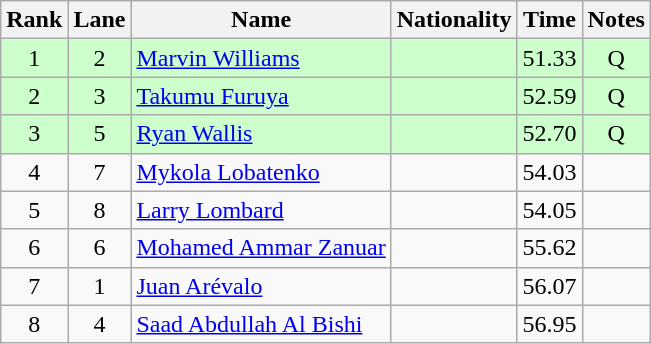<table class="wikitable sortable" style="text-align:center">
<tr>
<th>Rank</th>
<th>Lane</th>
<th>Name</th>
<th>Nationality</th>
<th>Time</th>
<th>Notes</th>
</tr>
<tr bgcolor=ccffcc>
<td>1</td>
<td>2</td>
<td align=left><a href='#'>Marvin Williams</a></td>
<td align=left></td>
<td>51.33</td>
<td>Q </td>
</tr>
<tr bgcolor=ccffcc>
<td>2</td>
<td>3</td>
<td align=left><a href='#'>Takumu Furuya</a></td>
<td align=left></td>
<td>52.59</td>
<td>Q </td>
</tr>
<tr bgcolor=ccffcc>
<td>3</td>
<td>5</td>
<td align=left><a href='#'>Ryan Wallis</a></td>
<td align=left></td>
<td>52.70</td>
<td>Q</td>
</tr>
<tr>
<td>4</td>
<td>7</td>
<td align=left><a href='#'>Mykola Lobatenko</a></td>
<td align=left></td>
<td>54.03</td>
<td></td>
</tr>
<tr>
<td>5</td>
<td>8</td>
<td align=left><a href='#'>Larry Lombard</a></td>
<td align=left></td>
<td>54.05</td>
<td></td>
</tr>
<tr>
<td>6</td>
<td>6</td>
<td align=left><a href='#'>Mohamed Ammar Zanuar</a></td>
<td align=left></td>
<td>55.62</td>
<td></td>
</tr>
<tr>
<td>7</td>
<td>1</td>
<td align=left><a href='#'>Juan Arévalo</a></td>
<td align=left></td>
<td>56.07</td>
<td></td>
</tr>
<tr>
<td>8</td>
<td>4</td>
<td align=left><a href='#'>Saad Abdullah Al Bishi</a></td>
<td align=left></td>
<td>56.95</td>
<td></td>
</tr>
</table>
